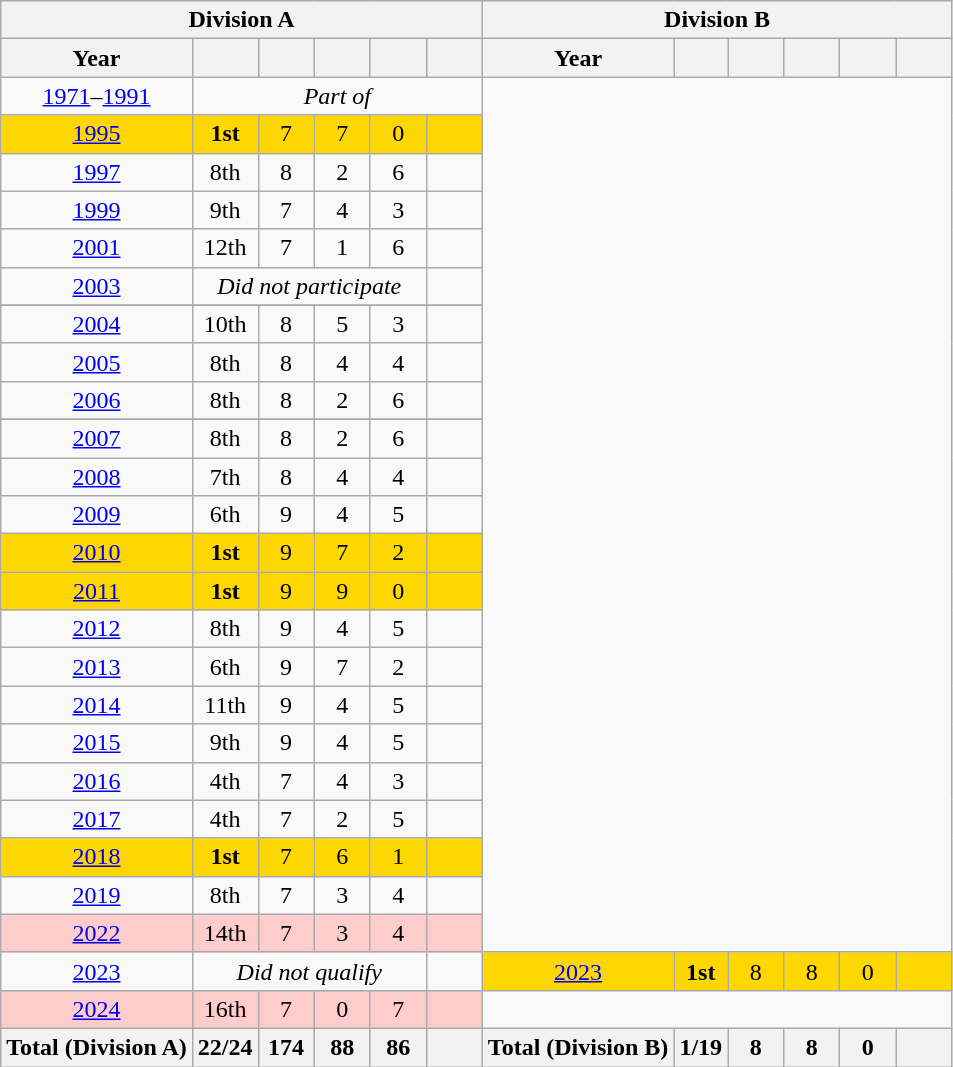<table class="wikitable" style="text-align: center;">
<tr>
<th colspan=6>Division A</th>
<th colspan=6>Division B</th>
</tr>
<tr>
<th>Year</th>
<th></th>
<th width=30></th>
<th width=30></th>
<th width=30></th>
<th width=30></th>
<th>Year</th>
<th></th>
<th width=30></th>
<th width=30></th>
<th width=30></th>
<th width=30></th>
</tr>
<tr>
<td><a href='#'>1971</a>–<a href='#'>1991</a></td>
<td colspan=5><em>Part of </em></td>
</tr>
<tr bgcolor=gold>
<td> <a href='#'>1995</a></td>
<td><strong>1st</strong></td>
<td>7</td>
<td>7</td>
<td>0</td>
<td></td>
</tr>
<tr>
<td> <a href='#'>1997</a></td>
<td>8th</td>
<td>8</td>
<td>2</td>
<td>6</td>
<td></td>
</tr>
<tr>
<td> <a href='#'>1999</a></td>
<td>9th</td>
<td>7</td>
<td>4</td>
<td>3</td>
<td></td>
</tr>
<tr>
<td> <a href='#'>2001</a></td>
<td>12th</td>
<td>7</td>
<td>1</td>
<td>6</td>
<td></td>
</tr>
<tr>
<td> <a href='#'>2003</a></td>
<td colspan=4><em>Did not participate</em></td>
<td></td>
</tr>
<tr>
</tr>
<tr>
<td> <a href='#'>2004</a></td>
<td>10th</td>
<td>8</td>
<td>5</td>
<td>3</td>
<td></td>
</tr>
<tr>
<td> <a href='#'>2005</a></td>
<td>8th</td>
<td>8</td>
<td>4</td>
<td>4</td>
<td></td>
</tr>
<tr>
<td> <a href='#'>2006</a></td>
<td>8th</td>
<td>8</td>
<td>2</td>
<td>6</td>
<td></td>
</tr>
<tr>
</tr>
<tr>
<td> <a href='#'>2007</a></td>
<td>8th</td>
<td>8</td>
<td>2</td>
<td>6</td>
<td></td>
</tr>
<tr>
<td> <a href='#'>2008</a></td>
<td>7th</td>
<td>8</td>
<td>4</td>
<td>4</td>
<td></td>
</tr>
<tr>
<td> <a href='#'>2009</a></td>
<td>6th</td>
<td>9</td>
<td>4</td>
<td>5</td>
<td></td>
</tr>
<tr bgcolor=gold>
<td> <a href='#'>2010</a></td>
<td><strong>1st</strong></td>
<td>9</td>
<td>7</td>
<td>2</td>
<td></td>
</tr>
<tr bgcolor=gold>
<td> <a href='#'>2011</a></td>
<td><strong>1st</strong></td>
<td>9</td>
<td>9</td>
<td>0</td>
<td></td>
</tr>
<tr>
<td>  <a href='#'>2012</a></td>
<td>8th</td>
<td>9</td>
<td>4</td>
<td>5</td>
<td></td>
</tr>
<tr>
<td> <a href='#'>2013</a></td>
<td>6th</td>
<td>9</td>
<td>7</td>
<td>2</td>
<td></td>
</tr>
<tr>
<td> <a href='#'>2014</a></td>
<td>11th</td>
<td>9</td>
<td>4</td>
<td>5</td>
<td></td>
</tr>
<tr>
<td> <a href='#'>2015</a></td>
<td>9th</td>
<td>9</td>
<td>4</td>
<td>5</td>
<td></td>
</tr>
<tr>
<td> <a href='#'>2016</a></td>
<td>4th</td>
<td>7</td>
<td>4</td>
<td>3</td>
<td></td>
</tr>
<tr>
<td> <a href='#'>2017</a></td>
<td>4th</td>
<td>7</td>
<td>2</td>
<td>5</td>
<td></td>
</tr>
<tr bgcolor=gold>
<td> <a href='#'>2018</a></td>
<td><strong>1st</strong></td>
<td>7</td>
<td>6</td>
<td>1</td>
<td></td>
</tr>
<tr>
<td> <a href='#'>2019</a></td>
<td>8th</td>
<td>7</td>
<td>3</td>
<td>4</td>
<td></td>
</tr>
<tr bgcolor=#ffcccc>
<td> <a href='#'>2022</a></td>
<td>14th</td>
<td>7</td>
<td>3</td>
<td>4</td>
<td></td>
</tr>
<tr>
<td> <a href='#'>2023</a></td>
<td colspan=4><em>Did not qualify</em></td>
<td></td>
<td bgcolor=gold> <a href='#'>2023</a></td>
<td bgcolor=gold><strong>1st</strong></td>
<td bgcolor=gold>8</td>
<td bgcolor=gold>8</td>
<td bgcolor=gold>0</td>
<td bgcolor=gold></td>
</tr>
<tr bgcolor=#ffcccc>
<td> <a href='#'>2024</a></td>
<td>16th</td>
<td>7</td>
<td>0</td>
<td>7</td>
<td></td>
</tr>
<tr>
<th>Total (Division A)</th>
<th>22/24</th>
<th>174</th>
<th>88</th>
<th>86</th>
<th></th>
<th>Total (Division B)</th>
<th>1/19</th>
<th>8</th>
<th>8</th>
<th>0</th>
<th></th>
</tr>
</table>
